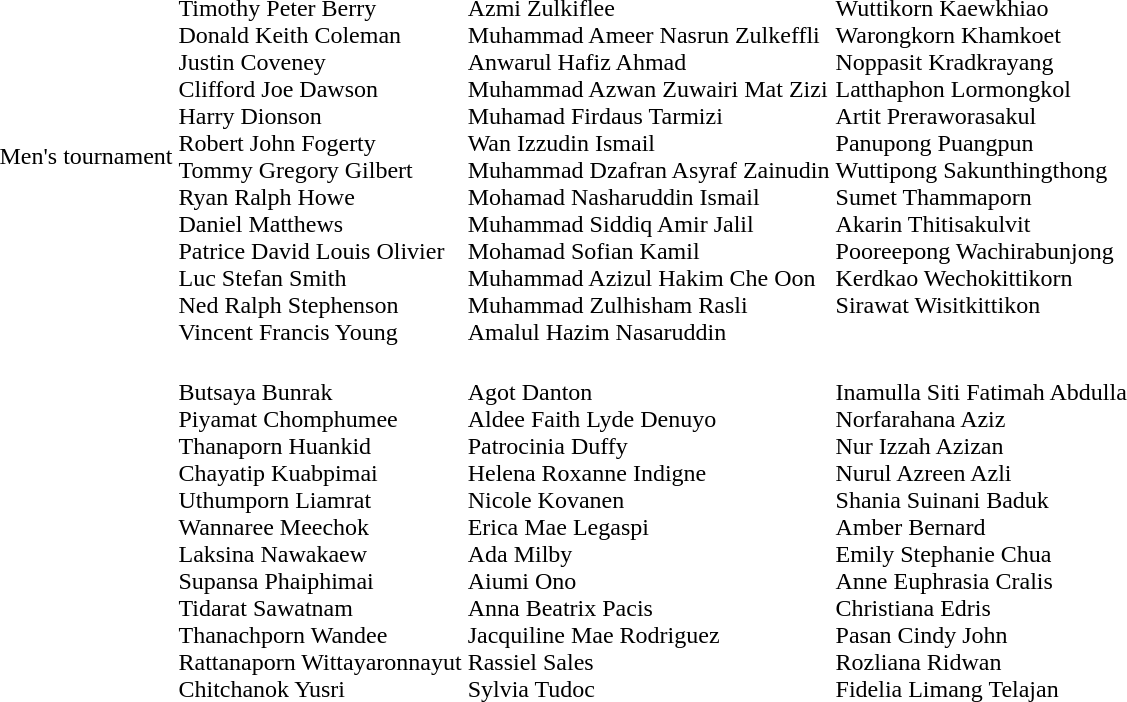<table>
<tr>
<td>Men's tournament<br></td>
<td nowrap=true><br>Timothy Peter Berry<br>Donald Keith Coleman<br>Justin Coveney<br>Clifford Joe Dawson<br>Harry Dionson<br>Robert John Fogerty<br>Tommy Gregory Gilbert<br>Ryan Ralph Howe<br>Daniel Matthews<br>Patrice David Louis Olivier<br>Luc Stefan Smith<br>Ned Ralph Stephenson<br>Vincent Francis Young</td>
<td nowrap=true><br>Azmi Zulkiflee<br>Muhammad Ameer Nasrun Zulkeffli<br>Anwarul Hafiz Ahmad<br>Muhammad Azwan Zuwairi Mat Zizi<br>Muhamad Firdaus Tarmizi<br>Wan Izzudin Ismail<br>Muhammad Dzafran Asyraf Zainudin<br>Mohamad Nasharuddin Ismail<br>Muhammad Siddiq Amir Jalil<br>Mohamad Sofian Kamil<br>Muhammad Azizul Hakim Che Oon<br>Muhammad Zulhisham Rasli<br>Amalul Hazim Nasaruddin</td>
<td valign=top nowrap=true><br>Wuttikorn Kaewkhiao<br>Warongkorn Khamkoet<br>Noppasit Kradkrayang<br>Latthaphon Lormongkol<br>Artit Preraworasakul<br>Panupong Puangpun<br>Wuttipong Sakunthingthong<br>Sumet Thammaporn<br>Akarin Thitisakulvit<br>Pooreepong Wachirabunjong<br>Kerdkao Wechokittikorn<br>Sirawat Wisitkittikon</td>
</tr>
<tr>
<td><br></td>
<td nowrap=true><br>Butsaya Bunrak<br>Piyamat Chomphumee<br>Thanaporn Huankid<br>Chayatip Kuabpimai<br>Uthumporn Liamrat<br>Wannaree Meechok<br>Laksina Nawakaew<br>Supansa Phaiphimai<br>Tidarat Sawatnam<br>Thanachporn Wandee<br>Rattanaporn Wittayaronnayut<br>Chitchanok Yusri</td>
<td nowrap=true><br>Agot Danton<br>Aldee Faith Lyde Denuyo<br>Patrocinia Duffy<br>Helena Roxanne Indigne<br>Nicole Kovanen<br>Erica Mae Legaspi<br>Ada Milby<br>Aiumi Ono<br>Anna Beatrix Pacis<br>Jacquiline Mae Rodriguez<br>Rassiel Sales<br>Sylvia Tudoc</td>
<td nowrap=true><br>Inamulla Siti Fatimah Abdulla<br>Norfarahana Aziz<br>Nur Izzah Azizan<br>Nurul Azreen Azli<br>Shania Suinani Baduk<br>Amber Bernard<br>Emily Stephanie Chua<br>Anne Euphrasia Cralis<br>Christiana Edris<br>Pasan Cindy John<br>Rozliana Ridwan<br>Fidelia Limang Telajan</td>
</tr>
</table>
